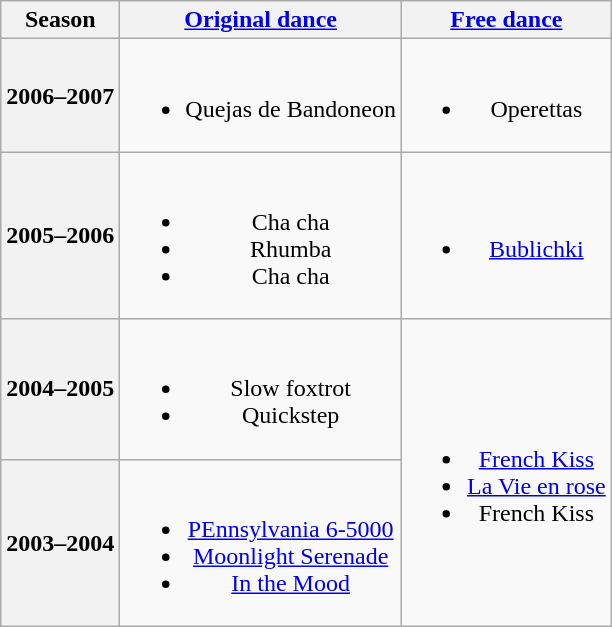<table class="wikitable" style="text-align:center">
<tr>
<th>Season</th>
<th><a href='#'>Original dance</a></th>
<th><a href='#'>Free dance</a></th>
</tr>
<tr>
<th>2006–2007<br></th>
<td><br><ul><li>Quejas de Bandoneon</li></ul></td>
<td><br><ul><li>Operettas <br></li></ul></td>
</tr>
<tr>
<th>2005–2006<br></th>
<td><br><ul><li>Cha cha</li><li>Rhumba</li><li>Cha cha</li></ul></td>
<td><br><ul><li><a href='#'>Bublichki</a></li></ul></td>
</tr>
<tr>
<th>2004–2005<br></th>
<td><br><ul><li>Slow foxtrot</li><li>Quickstep</li></ul></td>
<td rowspan=2><br><ul><li><a href='#'>French Kiss</a> <br></li><li><a href='#'>La Vie en rose</a></li><li>French Kiss</li></ul></td>
</tr>
<tr>
<th>2003–2004<br></th>
<td><br><ul><li> <a href='#'>PEnnsylvania 6-5000</a> <br></li><li> <a href='#'>Moonlight Serenade</a> <br></li><li> <a href='#'>In the Mood</a> <br></li></ul></td>
</tr>
</table>
